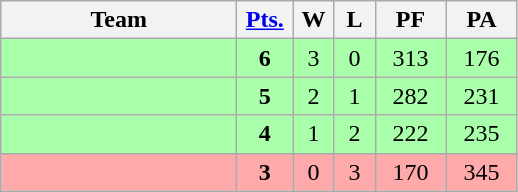<table class=wikitable>
<tr align=center>
<th width=150px>Team</th>
<th width=30px><a href='#'>Pts.</a></th>
<th width=20px>W</th>
<th width=20px>L</th>
<th width=40px>PF</th>
<th width=40px>PA</th>
</tr>
<tr align=center bgcolor=#aaffaa>
<td align=left></td>
<td><strong>6</strong></td>
<td>3</td>
<td>0</td>
<td>313</td>
<td>176</td>
</tr>
<tr align=center bgcolor=#aaffaa>
<td align=left></td>
<td><strong>5</strong></td>
<td>2</td>
<td>1</td>
<td>282</td>
<td>231</td>
</tr>
<tr align=center bgcolor=#aaffaa>
<td align=left></td>
<td><strong>4</strong></td>
<td>1</td>
<td>2</td>
<td>222</td>
<td>235</td>
</tr>
<tr align=center bgcolor=#ffaaaa>
<td align=left></td>
<td><strong>3</strong></td>
<td>0</td>
<td>3</td>
<td>170</td>
<td>345</td>
</tr>
</table>
